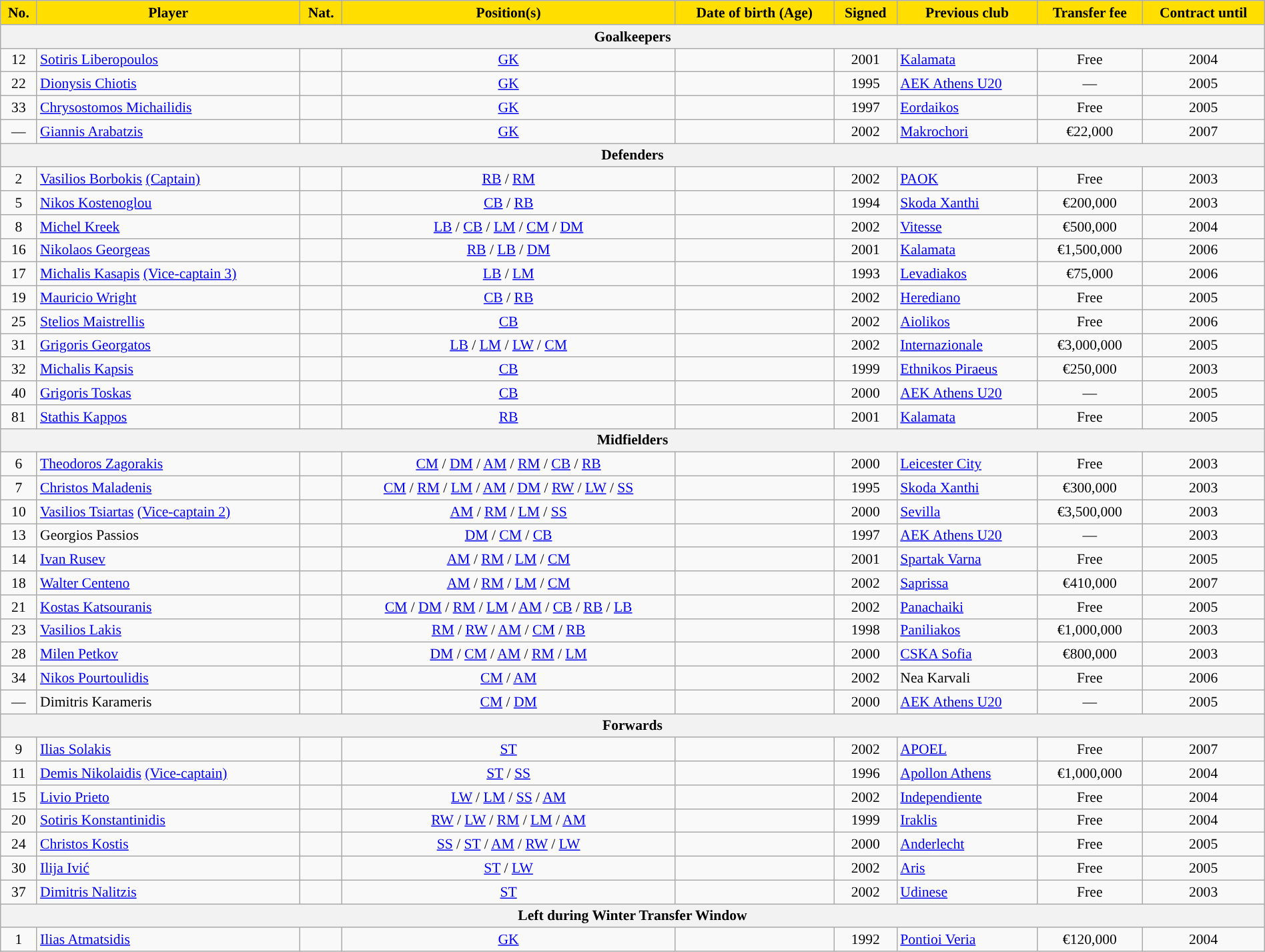<table class="wikitable" style="text-align:center; font-size:90%; width:100%">
<tr>
<th style="background:#FFDE00">No.</th>
<th style="background:#FFDE00">Player</th>
<th style="background:#FFDE00">Nat.</th>
<th style="background:#FFDE00">Position(s)</th>
<th style="background:#FFDE00">Date of birth (Age)</th>
<th style="background:#FFDE00">Signed</th>
<th style="background:#FFDE00">Previous club</th>
<th style="background:#FFDE00">Transfer fee</th>
<th style="background:#FFDE00">Contract until</th>
</tr>
<tr>
<th colspan="9">Goalkeepers</th>
</tr>
<tr>
<td>12</td>
<td align=left><a href='#'>Sotiris Liberopoulos</a></td>
<td></td>
<td><a href='#'>GK</a></td>
<td></td>
<td>2001</td>
<td align=left> <a href='#'>Kalamata</a></td>
<td>Free</td>
<td>2004</td>
</tr>
<tr>
<td>22</td>
<td align=left><a href='#'>Dionysis Chiotis</a></td>
<td></td>
<td><a href='#'>GK</a></td>
<td></td>
<td>1995</td>
<td align=left> <a href='#'>AEK Athens U20</a></td>
<td>—</td>
<td>2005</td>
</tr>
<tr>
<td>33</td>
<td align=left><a href='#'>Chrysostomos Michailidis</a></td>
<td></td>
<td><a href='#'>GK</a></td>
<td></td>
<td>1997</td>
<td align=left> <a href='#'>Eordaikos</a></td>
<td>Free</td>
<td>2005</td>
</tr>
<tr>
<td>—</td>
<td align=left><a href='#'>Giannis Arabatzis</a></td>
<td></td>
<td><a href='#'>GK</a></td>
<td></td>
<td>2002</td>
<td align=left> <a href='#'>Makrochori</a></td>
<td>€22,000</td>
<td>2007</td>
</tr>
<tr>
<th colspan="9">Defenders</th>
</tr>
<tr>
<td>2</td>
<td align=left><a href='#'>Vasilios Borbokis</a> <a href='#'>(Captain)</a></td>
<td></td>
<td><a href='#'>RB</a> / <a href='#'>RM</a></td>
<td></td>
<td>2002</td>
<td align=left> <a href='#'>PAOK</a></td>
<td>Free</td>
<td>2003</td>
</tr>
<tr>
<td>5</td>
<td align=left><a href='#'>Nikos Kostenoglou</a></td>
<td></td>
<td><a href='#'>CB</a> / <a href='#'>RB</a></td>
<td></td>
<td>1994</td>
<td align=left> <a href='#'>Skoda Xanthi</a></td>
<td>€200,000</td>
<td>2003</td>
</tr>
<tr>
<td>8</td>
<td align=left><a href='#'>Michel Kreek</a></td>
<td></td>
<td><a href='#'>LB</a> / <a href='#'>CB</a> / <a href='#'>LM</a> / <a href='#'>CM</a> / <a href='#'>DM</a></td>
<td></td>
<td>2002</td>
<td align=left> <a href='#'>Vitesse</a></td>
<td>€500,000</td>
<td>2004</td>
</tr>
<tr>
<td>16</td>
<td align=left><a href='#'>Nikolaos Georgeas</a></td>
<td></td>
<td><a href='#'>RB</a> / <a href='#'>LB</a> / <a href='#'>DM</a></td>
<td></td>
<td>2001</td>
<td align=left> <a href='#'>Kalamata</a></td>
<td>€1,500,000</td>
<td>2006</td>
</tr>
<tr>
<td>17</td>
<td align=left><a href='#'>Michalis Kasapis</a> <a href='#'>(Vice-captain 3)</a></td>
<td></td>
<td><a href='#'>LB</a> / <a href='#'>LM</a></td>
<td></td>
<td>1993</td>
<td align=left> <a href='#'>Levadiakos</a></td>
<td>€75,000</td>
<td>2006</td>
</tr>
<tr>
<td>19</td>
<td align=left><a href='#'>Mauricio Wright</a></td>
<td></td>
<td><a href='#'>CB</a> / <a href='#'>RB</a></td>
<td></td>
<td>2002</td>
<td align=left> <a href='#'>Herediano</a></td>
<td>Free</td>
<td>2005</td>
</tr>
<tr>
<td>25</td>
<td align=left><a href='#'>Stelios Maistrellis</a></td>
<td></td>
<td><a href='#'>CB</a></td>
<td></td>
<td>2002</td>
<td align=left> <a href='#'>Aiolikos</a></td>
<td>Free</td>
<td>2006</td>
</tr>
<tr>
<td>31</td>
<td align=left><a href='#'>Grigoris Georgatos</a></td>
<td></td>
<td><a href='#'>LB</a> / <a href='#'>LM</a> / <a href='#'>LW</a> / <a href='#'>CM</a></td>
<td></td>
<td>2002</td>
<td align=left> <a href='#'>Internazionale</a></td>
<td>€3,000,000</td>
<td>2005</td>
</tr>
<tr>
<td>32</td>
<td align=left><a href='#'>Michalis Kapsis</a></td>
<td></td>
<td><a href='#'>CB</a></td>
<td></td>
<td>1999</td>
<td align=left> <a href='#'>Ethnikos Piraeus</a></td>
<td>€250,000</td>
<td>2003</td>
</tr>
<tr>
<td>40</td>
<td align=left><a href='#'>Grigoris Toskas</a></td>
<td></td>
<td><a href='#'>CB</a></td>
<td></td>
<td>2000</td>
<td align=left> <a href='#'>AEK Athens U20</a></td>
<td>—</td>
<td>2005</td>
</tr>
<tr>
<td>81</td>
<td align=left><a href='#'>Stathis Kappos</a></td>
<td></td>
<td><a href='#'>RB</a></td>
<td></td>
<td>2001</td>
<td align=left> <a href='#'>Kalamata</a></td>
<td>Free</td>
<td>2005</td>
</tr>
<tr>
<th colspan="9">Midfielders</th>
</tr>
<tr>
<td>6</td>
<td align=left><a href='#'>Theodoros Zagorakis</a></td>
<td></td>
<td><a href='#'>CM</a> / <a href='#'>DM</a> / <a href='#'>AM</a> / <a href='#'>RM</a> / <a href='#'>CB</a> / <a href='#'>RB</a></td>
<td></td>
<td>2000</td>
<td align=left> <a href='#'>Leicester City</a></td>
<td>Free</td>
<td>2003</td>
</tr>
<tr>
<td>7</td>
<td align=left><a href='#'>Christos Maladenis</a></td>
<td></td>
<td><a href='#'>CM</a> / <a href='#'>RM</a> / <a href='#'>LM</a> / <a href='#'>AM</a> / <a href='#'>DM</a> / <a href='#'>RW</a> / <a href='#'>LW</a> / <a href='#'>SS</a></td>
<td></td>
<td>1995</td>
<td align=left> <a href='#'>Skoda Xanthi</a></td>
<td>€300,000</td>
<td>2003</td>
</tr>
<tr>
<td>10</td>
<td align=left><a href='#'>Vasilios Tsiartas</a> <a href='#'>(Vice-captain 2)</a></td>
<td></td>
<td><a href='#'>AM</a> / <a href='#'>RM</a> / <a href='#'>LM</a> / <a href='#'>SS</a></td>
<td></td>
<td>2000</td>
<td align=left> <a href='#'>Sevilla</a></td>
<td>€3,500,000</td>
<td>2003</td>
</tr>
<tr>
<td>13</td>
<td align=left>Georgios Passios</td>
<td></td>
<td><a href='#'>DM</a> / <a href='#'>CM</a> / <a href='#'>CB</a></td>
<td></td>
<td>1997</td>
<td align=left> <a href='#'>AEK Athens U20</a></td>
<td>—</td>
<td>2003</td>
</tr>
<tr>
<td>14</td>
<td align=left><a href='#'>Ivan Rusev</a></td>
<td></td>
<td><a href='#'>AM</a> / <a href='#'>RM</a> / <a href='#'>LM</a> / <a href='#'>CM</a></td>
<td></td>
<td>2001</td>
<td align=left> <a href='#'>Spartak Varna</a></td>
<td>Free</td>
<td>2005</td>
</tr>
<tr>
<td>18</td>
<td align=left><a href='#'>Walter Centeno</a></td>
<td></td>
<td><a href='#'>AM</a> / <a href='#'>RM</a> / <a href='#'>LM</a> / <a href='#'>CM</a></td>
<td></td>
<td>2002</td>
<td align=left> <a href='#'>Saprissa</a></td>
<td>€410,000</td>
<td>2007</td>
</tr>
<tr>
<td>21</td>
<td align=left><a href='#'>Kostas Katsouranis</a></td>
<td></td>
<td><a href='#'>CM</a> / <a href='#'>DM</a> / <a href='#'>RM</a> / <a href='#'>LM</a> / <a href='#'>AM</a> / <a href='#'>CB</a> / <a href='#'>RB</a> / <a href='#'>LB</a></td>
<td></td>
<td>2002</td>
<td align=left> <a href='#'>Panachaiki</a></td>
<td>Free</td>
<td>2005</td>
</tr>
<tr>
<td>23</td>
<td align=left><a href='#'>Vasilios Lakis</a></td>
<td></td>
<td><a href='#'>RM</a> / <a href='#'>RW</a> / <a href='#'>AM</a> / <a href='#'>CM</a> / <a href='#'>RB</a></td>
<td></td>
<td>1998</td>
<td align=left> <a href='#'>Paniliakos</a></td>
<td>€1,000,000</td>
<td>2003</td>
</tr>
<tr>
<td>28</td>
<td align=left><a href='#'>Milen Petkov</a></td>
<td></td>
<td><a href='#'>DM</a> / <a href='#'>CM</a> / <a href='#'>AM</a> / <a href='#'>RM</a> / <a href='#'>LM</a></td>
<td></td>
<td>2000</td>
<td align=left> <a href='#'>CSKA Sofia</a></td>
<td>€800,000</td>
<td>2003</td>
</tr>
<tr>
<td>34</td>
<td align=left><a href='#'>Nikos Pourtoulidis</a></td>
<td></td>
<td><a href='#'>CM</a> / <a href='#'>AM</a></td>
<td></td>
<td>2002</td>
<td align=left> Nea Karvali</td>
<td>Free</td>
<td>2006</td>
</tr>
<tr>
<td>—</td>
<td align=left>Dimitris Karameris</td>
<td></td>
<td><a href='#'>CM</a> / <a href='#'>DM</a></td>
<td></td>
<td>2000</td>
<td align=left> <a href='#'>AEK Athens U20</a></td>
<td>—</td>
<td>2005</td>
</tr>
<tr>
<th colspan="9">Forwards</th>
</tr>
<tr>
<td>9</td>
<td align=left><a href='#'>Ilias Solakis</a></td>
<td></td>
<td><a href='#'>ST</a></td>
<td></td>
<td>2002</td>
<td align=left> <a href='#'>APOEL</a></td>
<td>Free</td>
<td>2007</td>
</tr>
<tr>
<td>11</td>
<td align=left><a href='#'>Demis Nikolaidis</a> <a href='#'>(Vice-captain)</a></td>
<td></td>
<td><a href='#'>ST</a> / <a href='#'>SS</a></td>
<td></td>
<td>1996</td>
<td align=left> <a href='#'>Apollon Athens</a></td>
<td>€1,000,000</td>
<td>2004</td>
</tr>
<tr>
<td>15</td>
<td align=left><a href='#'>Livio Prieto</a></td>
<td></td>
<td><a href='#'>LW</a> / <a href='#'>LM</a> / <a href='#'>SS</a> / <a href='#'>AM</a></td>
<td></td>
<td>2002</td>
<td align=left> <a href='#'>Independiente</a></td>
<td>Free</td>
<td>2004</td>
</tr>
<tr>
<td>20</td>
<td align=left><a href='#'>Sotiris Konstantinidis</a></td>
<td></td>
<td><a href='#'>RW</a> / <a href='#'>LW</a> / <a href='#'>RM</a> / <a href='#'>LM</a> / <a href='#'>AM</a></td>
<td></td>
<td>1999</td>
<td align=left> <a href='#'>Iraklis</a></td>
<td>Free</td>
<td>2004</td>
</tr>
<tr>
<td>24</td>
<td align=left><a href='#'>Christos Kostis</a></td>
<td></td>
<td><a href='#'>SS</a> / <a href='#'>ST</a> / <a href='#'>AM</a> / <a href='#'>RW</a> / <a href='#'>LW</a></td>
<td></td>
<td>2000</td>
<td align=left> <a href='#'>Anderlecht</a></td>
<td>Free</td>
<td>2005</td>
</tr>
<tr>
<td>30</td>
<td align=left><a href='#'>Ilija Ivić</a></td>
<td></td>
<td><a href='#'>ST</a> / <a href='#'>LW</a></td>
<td></td>
<td>2002</td>
<td align=left> <a href='#'>Aris</a></td>
<td>Free</td>
<td>2005</td>
</tr>
<tr>
<td>37</td>
<td align=left><a href='#'>Dimitris Nalitzis</a></td>
<td></td>
<td><a href='#'>ST</a></td>
<td></td>
<td>2002</td>
<td align=left> <a href='#'>Udinese</a></td>
<td>Free</td>
<td>2003</td>
</tr>
<tr>
<th colspan="9">Left during Winter Transfer Window</th>
</tr>
<tr>
<td>1</td>
<td align=left><a href='#'>Ilias Atmatsidis</a></td>
<td></td>
<td><a href='#'>GK</a></td>
<td></td>
<td>1992</td>
<td align=left> <a href='#'>Pontioi Veria</a></td>
<td>€120,000</td>
<td>2004</td>
</tr>
</table>
